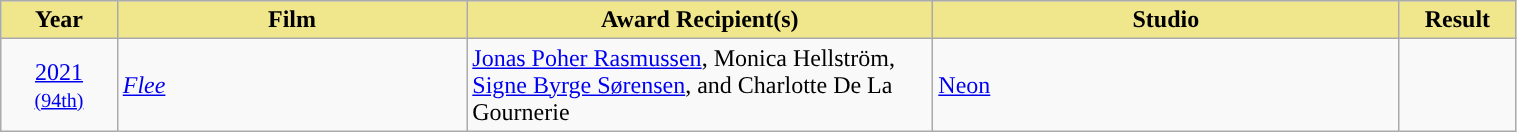<table class="wikitable" width="80%">
<tr>
<th width="5%" style="background:#F0E68C">Year</th>
<th width="15%" style="background:#F0E68C">Film</th>
<th width="20%" style="background:#F0E68C">Award Recipient(s)</th>
<th width="20%" style="background:#F0E68C">Studio</th>
<th width="5%" style="background:#F0E68C">Result</th>
</tr>
<tr>
<td align="center"><a href='#'>2021</a> <br><small><a href='#'>(94th)</a></small></td>
<td><em><a href='#'>Flee</a></em></td>
<td><a href='#'>Jonas Poher Rasmussen</a>, Monica Hellström, <a href='#'>Signe Byrge Sørensen</a>, and Charlotte De La Gournerie</td>
<td><a href='#'>Neon</a></td>
<td></td>
</tr>
</table>
